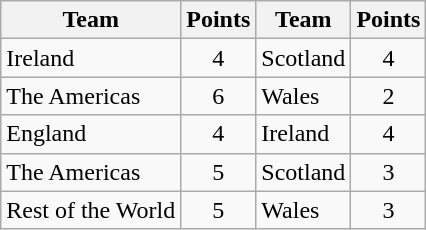<table class="wikitable" style="text-align:center">
<tr>
<th>Team</th>
<th>Points</th>
<th>Team</th>
<th>Points</th>
</tr>
<tr>
<td align=left> Ireland</td>
<td>4</td>
<td align=left> Scotland</td>
<td>4</td>
</tr>
<tr>
<td align=left>The Americas</td>
<td>6</td>
<td align=left> Wales</td>
<td>2</td>
</tr>
<tr>
<td align=left> England</td>
<td>4</td>
<td align=left> Ireland</td>
<td>4</td>
</tr>
<tr>
<td align=left>The Americas</td>
<td>5</td>
<td align=left> Scotland</td>
<td>3</td>
</tr>
<tr>
<td align=left>Rest of the World</td>
<td>5</td>
<td align=left> Wales</td>
<td>3</td>
</tr>
</table>
